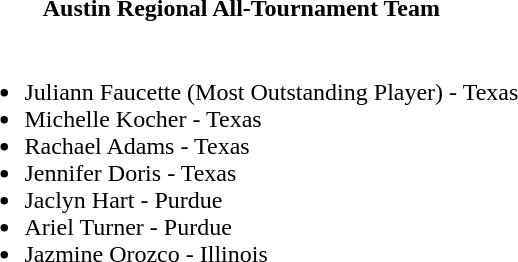<table class="toccolours">
<tr>
<th>Austin Regional All-Tournament Team</th>
</tr>
<tr>
<td><br><ul><li>Juliann Faucette (Most Outstanding Player) - Texas</li><li>Michelle Kocher - Texas</li><li>Rachael Adams - Texas</li><li>Jennifer Doris - Texas</li><li>Jaclyn Hart - Purdue</li><li>Ariel Turner - Purdue</li><li>Jazmine Orozco - Illinois</li></ul></td>
</tr>
</table>
